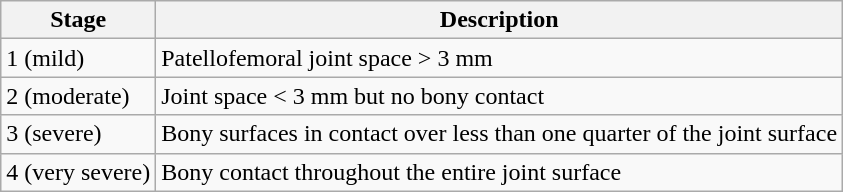<table class="wikitable">
<tr>
<th>Stage</th>
<th>Description</th>
</tr>
<tr>
<td>1 (mild)</td>
<td>Patellofemoral joint space > 3 mm</td>
</tr>
<tr>
<td>2 (moderate)</td>
<td>Joint space < 3 mm but no bony contact</td>
</tr>
<tr>
<td>3 (severe)</td>
<td>Bony surfaces in contact over less than one quarter of the joint surface</td>
</tr>
<tr>
<td>4 (very severe)</td>
<td>Bony contact throughout the entire joint surface</td>
</tr>
</table>
